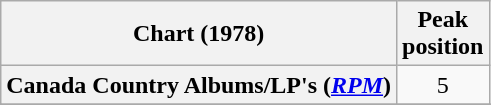<table class="wikitable sortable plainrowheaders" style="text-align:center">
<tr>
<th scope="col">Chart (1978)</th>
<th scope="col">Peak<br> position</th>
</tr>
<tr>
<th scope="row">Canada Country Albums/LP's (<em><a href='#'>RPM</a></em>)</th>
<td>5</td>
</tr>
<tr>
</tr>
<tr>
</tr>
</table>
